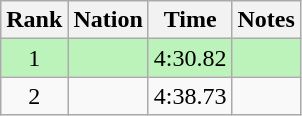<table class="wikitable sortable" style="text-align:center">
<tr>
<th>Rank</th>
<th>Nation</th>
<th>Time</th>
<th>Notes</th>
</tr>
<tr bgcolor=bbf3bb>
<td>1</td>
<td align=left></td>
<td>4:30.82</td>
<td></td>
</tr>
<tr>
<td>2</td>
<td align=left></td>
<td>4:38.73</td>
<td></td>
</tr>
</table>
